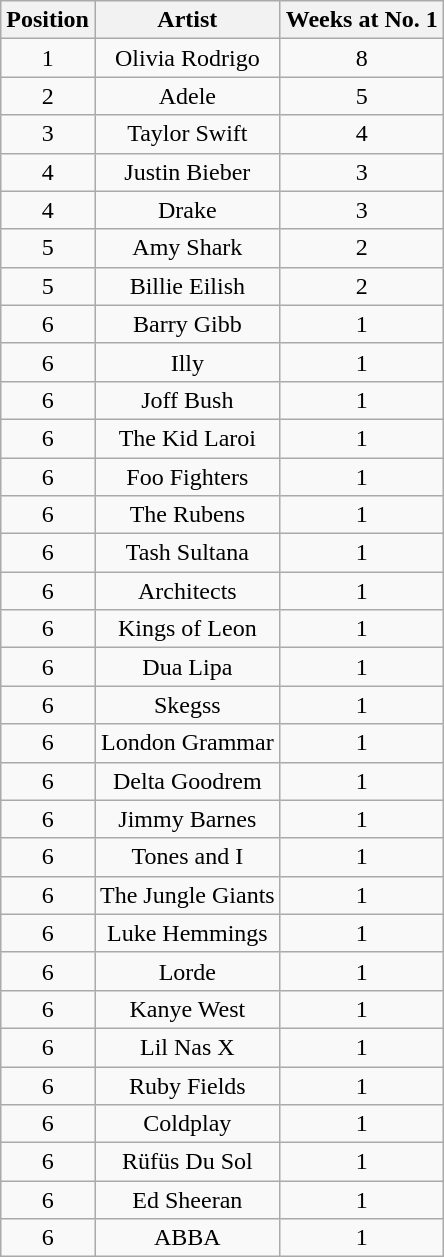<table class="wikitable plainrowheaders" style="text-align:center;">
<tr>
<th>Position</th>
<th>Artist</th>
<th>Weeks at No. 1</th>
</tr>
<tr>
<td>1</td>
<td>Olivia Rodrigo</td>
<td>8</td>
</tr>
<tr>
<td>2</td>
<td>Adele</td>
<td>5</td>
</tr>
<tr>
<td>3</td>
<td>Taylor Swift</td>
<td>4</td>
</tr>
<tr>
<td>4</td>
<td>Justin Bieber</td>
<td>3</td>
</tr>
<tr>
<td>4</td>
<td>Drake</td>
<td>3</td>
</tr>
<tr>
<td>5</td>
<td>Amy Shark</td>
<td>2</td>
</tr>
<tr>
<td>5</td>
<td>Billie Eilish</td>
<td>2</td>
</tr>
<tr>
<td>6</td>
<td>Barry Gibb</td>
<td>1</td>
</tr>
<tr>
<td>6</td>
<td>Illy</td>
<td>1</td>
</tr>
<tr>
<td>6</td>
<td>Joff Bush</td>
<td>1</td>
</tr>
<tr>
<td>6</td>
<td>The Kid Laroi</td>
<td>1</td>
</tr>
<tr>
<td>6</td>
<td>Foo Fighters</td>
<td>1</td>
</tr>
<tr>
<td>6</td>
<td>The Rubens</td>
<td>1</td>
</tr>
<tr>
<td>6</td>
<td>Tash Sultana</td>
<td>1</td>
</tr>
<tr>
<td>6</td>
<td>Architects</td>
<td>1</td>
</tr>
<tr>
<td>6</td>
<td>Kings of Leon</td>
<td>1</td>
</tr>
<tr>
<td>6</td>
<td>Dua Lipa</td>
<td>1</td>
</tr>
<tr>
<td>6</td>
<td>Skegss</td>
<td>1</td>
</tr>
<tr>
<td>6</td>
<td>London Grammar</td>
<td>1</td>
</tr>
<tr>
<td>6</td>
<td>Delta Goodrem</td>
<td>1</td>
</tr>
<tr>
<td>6</td>
<td>Jimmy Barnes</td>
<td>1</td>
</tr>
<tr>
<td>6</td>
<td>Tones and I</td>
<td>1</td>
</tr>
<tr>
<td>6</td>
<td>The Jungle Giants</td>
<td>1</td>
</tr>
<tr>
<td>6</td>
<td>Luke Hemmings</td>
<td>1</td>
</tr>
<tr>
<td>6</td>
<td>Lorde</td>
<td>1</td>
</tr>
<tr>
<td>6</td>
<td>Kanye West</td>
<td>1</td>
</tr>
<tr>
<td>6</td>
<td>Lil Nas X</td>
<td>1</td>
</tr>
<tr>
<td>6</td>
<td>Ruby Fields</td>
<td>1</td>
</tr>
<tr>
<td>6</td>
<td>Coldplay</td>
<td>1</td>
</tr>
<tr>
<td>6</td>
<td>Rüfüs Du Sol</td>
<td>1</td>
</tr>
<tr>
<td>6</td>
<td>Ed Sheeran</td>
<td>1</td>
</tr>
<tr>
<td>6</td>
<td>ABBA</td>
<td>1</td>
</tr>
</table>
